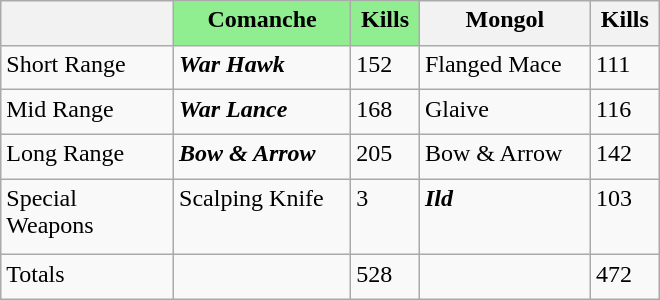<table class="wikitable" style="text-align:left; width:440px; height:200px">
<tr valign="top">
<th style="width:120px;"></th>
<th style="width:120px; background:lightgreen;">Comanche</th>
<th style="width:40px; background:lightgreen;">Kills</th>
<th style="width:120px;">Mongol</th>
<th style="width:40px;">Kills</th>
</tr>
<tr valign="top">
<td>Short Range</td>
<td><strong><em>War Hawk</em></strong></td>
<td>152</td>
<td>Flanged Mace</td>
<td>111</td>
</tr>
<tr valign="top">
<td>Mid Range</td>
<td><strong><em>War Lance</em></strong></td>
<td>168</td>
<td>Glaive</td>
<td>116</td>
</tr>
<tr valign="top">
<td>Long Range</td>
<td><strong><em>Bow & Arrow</em></strong></td>
<td>205</td>
<td>Bow & Arrow</td>
<td>142</td>
</tr>
<tr valign="top">
<td>Special Weapons</td>
<td>Scalping Knife</td>
<td>3</td>
<td><strong><em>Ild</em></strong></td>
<td>103</td>
</tr>
<tr valign="top">
<td>Totals</td>
<td></td>
<td>528</td>
<td></td>
<td>472</td>
</tr>
</table>
